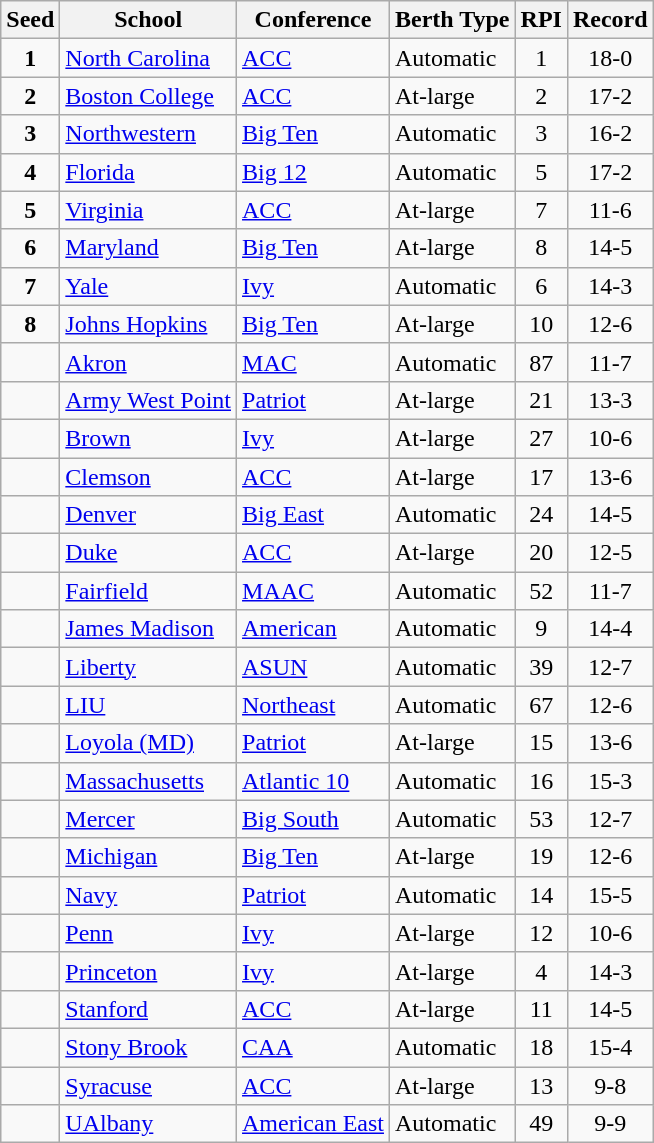<table class="wikitable sortable">
<tr>
<th>Seed</th>
<th>School</th>
<th>Conference</th>
<th>Berth Type</th>
<th>RPI</th>
<th>Record</th>
</tr>
<tr>
<td align=center><strong>1</strong></td>
<td><a href='#'>North Carolina</a></td>
<td><a href='#'>ACC</a></td>
<td>Automatic</td>
<td align=center>1</td>
<td align=center>18-0</td>
</tr>
<tr>
<td align=center><strong>2</strong></td>
<td><a href='#'>Boston College</a></td>
<td><a href='#'>ACC</a></td>
<td>At-large</td>
<td align=center>2</td>
<td align=center>17-2</td>
</tr>
<tr>
<td align=center><strong>3</strong></td>
<td><a href='#'>Northwestern</a></td>
<td><a href='#'>Big Ten</a></td>
<td>Automatic</td>
<td align=center>3</td>
<td align=center>16-2</td>
</tr>
<tr>
<td align=center><strong>4</strong></td>
<td><a href='#'>Florida</a></td>
<td><a href='#'>Big 12</a></td>
<td>Automatic</td>
<td align=center>5</td>
<td align=center>17-2</td>
</tr>
<tr>
<td align=center><strong>5</strong></td>
<td><a href='#'>Virginia</a></td>
<td><a href='#'>ACC</a></td>
<td>At-large</td>
<td align=center>7</td>
<td align=center>11-6</td>
</tr>
<tr>
<td align=center><strong>6</strong></td>
<td><a href='#'>Maryland</a></td>
<td><a href='#'>Big Ten</a></td>
<td>At-large</td>
<td align=center>8</td>
<td align=center>14-5</td>
</tr>
<tr>
<td align=center><strong>7</strong></td>
<td><a href='#'>Yale</a></td>
<td><a href='#'>Ivy</a></td>
<td>Automatic</td>
<td align=center>6</td>
<td align=center>14-3</td>
</tr>
<tr>
<td align=center><strong>8</strong></td>
<td><a href='#'>Johns Hopkins</a></td>
<td><a href='#'>Big Ten</a></td>
<td>At-large</td>
<td align=center>10</td>
<td align=center>12-6</td>
</tr>
<tr>
<td></td>
<td><a href='#'>Akron</a></td>
<td><a href='#'>MAC</a></td>
<td>Automatic</td>
<td align=center>87</td>
<td align=center>11-7</td>
</tr>
<tr>
<td></td>
<td><a href='#'>Army West Point</a></td>
<td><a href='#'>Patriot</a></td>
<td>At-large</td>
<td align=center>21</td>
<td align=center>13-3</td>
</tr>
<tr>
<td></td>
<td><a href='#'>Brown</a></td>
<td><a href='#'>Ivy</a></td>
<td>At-large</td>
<td align=center>27</td>
<td align=center>10-6</td>
</tr>
<tr>
<td></td>
<td><a href='#'>Clemson</a></td>
<td><a href='#'>ACC</a></td>
<td>At-large</td>
<td align=center>17</td>
<td align=center>13-6</td>
</tr>
<tr>
<td></td>
<td><a href='#'>Denver</a></td>
<td><a href='#'>Big East</a></td>
<td>Automatic</td>
<td align=center>24</td>
<td align=center>14-5</td>
</tr>
<tr>
<td></td>
<td><a href='#'>Duke</a></td>
<td><a href='#'>ACC</a></td>
<td>At-large</td>
<td align=center>20</td>
<td align=center>12-5</td>
</tr>
<tr>
<td></td>
<td><a href='#'>Fairfield</a></td>
<td><a href='#'>MAAC</a></td>
<td>Automatic</td>
<td align=center>52</td>
<td align=center>11-7</td>
</tr>
<tr>
<td></td>
<td><a href='#'>James Madison</a></td>
<td><a href='#'>American</a></td>
<td>Automatic</td>
<td align=center>9</td>
<td align=center>14-4</td>
</tr>
<tr>
<td></td>
<td><a href='#'>Liberty</a></td>
<td><a href='#'>ASUN</a></td>
<td>Automatic</td>
<td align=center>39</td>
<td align=center>12-7</td>
</tr>
<tr>
<td></td>
<td><a href='#'>LIU</a></td>
<td><a href='#'>Northeast</a></td>
<td>Automatic</td>
<td align=center>67</td>
<td align=center>12-6</td>
</tr>
<tr>
<td></td>
<td><a href='#'>Loyola (MD)</a></td>
<td><a href='#'>Patriot</a></td>
<td>At-large</td>
<td align=center>15</td>
<td align=center>13-6</td>
</tr>
<tr>
<td></td>
<td><a href='#'>Massachusetts</a></td>
<td><a href='#'>Atlantic 10</a></td>
<td>Automatic</td>
<td align="center">16</td>
<td align="center">15-3</td>
</tr>
<tr>
<td></td>
<td><a href='#'>Mercer</a></td>
<td><a href='#'>Big South</a></td>
<td>Automatic</td>
<td align="center">53</td>
<td align="center">12-7</td>
</tr>
<tr>
<td></td>
<td><a href='#'>Michigan</a></td>
<td><a href='#'>Big Ten</a></td>
<td>At-large</td>
<td align="center">19</td>
<td align="center">12-6</td>
</tr>
<tr>
<td></td>
<td><a href='#'>Navy</a></td>
<td><a href='#'>Patriot</a></td>
<td>Automatic</td>
<td align=center>14</td>
<td align=center>15-5</td>
</tr>
<tr>
<td></td>
<td><a href='#'>Penn</a></td>
<td><a href='#'>Ivy</a></td>
<td>At-large</td>
<td align=center>12</td>
<td align=center>10-6</td>
</tr>
<tr>
<td></td>
<td><a href='#'>Princeton</a></td>
<td><a href='#'>Ivy</a></td>
<td>At-large</td>
<td align=center>4</td>
<td align=center>14-3</td>
</tr>
<tr>
<td></td>
<td><a href='#'>Stanford</a></td>
<td><a href='#'>ACC</a></td>
<td>At-large</td>
<td align=center>11</td>
<td align=center>14-5</td>
</tr>
<tr>
<td></td>
<td><a href='#'>Stony Brook</a></td>
<td><a href='#'>CAA</a></td>
<td>Automatic</td>
<td align=center>18</td>
<td align=center>15-4</td>
</tr>
<tr>
<td></td>
<td><a href='#'>Syracuse</a></td>
<td><a href='#'>ACC</a></td>
<td>At-large</td>
<td align=center>13</td>
<td align=center>9-8</td>
</tr>
<tr>
<td></td>
<td><a href='#'>UAlbany</a></td>
<td><a href='#'>American East</a></td>
<td>Automatic</td>
<td align=center>49</td>
<td align=center>9-9</td>
</tr>
</table>
